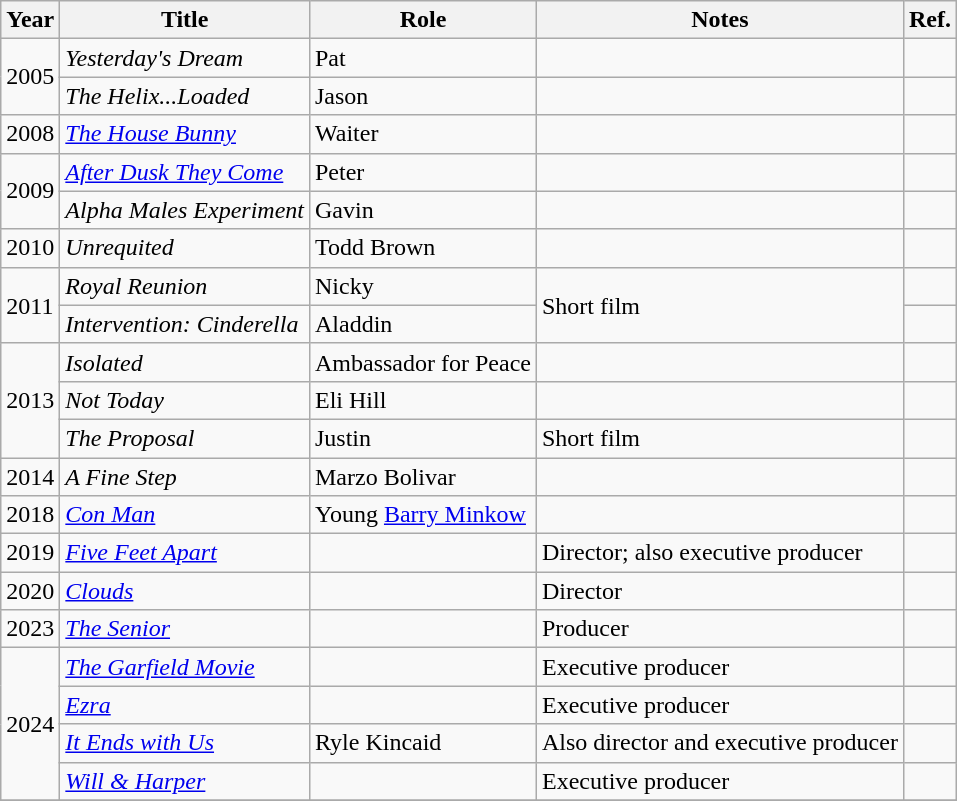<table class="wikitable sortable">
<tr>
<th>Year</th>
<th>Title</th>
<th>Role</th>
<th>Notes</th>
<th class="unsortable">Ref.</th>
</tr>
<tr>
<td rowspan="2">2005</td>
<td><em>Yesterday's Dream</em></td>
<td>Pat</td>
<td></td>
<td></td>
</tr>
<tr>
<td><em>The Helix...Loaded</em></td>
<td>Jason</td>
<td></td>
<td></td>
</tr>
<tr>
<td>2008</td>
<td><em><a href='#'>The House Bunny</a></em></td>
<td>Waiter</td>
<td></td>
<td></td>
</tr>
<tr>
<td rowspan="2">2009</td>
<td><em><a href='#'>After Dusk They Come</a></em></td>
<td>Peter</td>
<td></td>
<td></td>
</tr>
<tr>
<td><em>Alpha Males Experiment</em></td>
<td>Gavin</td>
<td></td>
<td></td>
</tr>
<tr>
<td>2010</td>
<td><em>Unrequited</em></td>
<td>Todd Brown</td>
<td></td>
<td></td>
</tr>
<tr>
<td rowspan="2">2011</td>
<td><em>Royal Reunion</em></td>
<td>Nicky</td>
<td rowspan="2">Short film</td>
<td></td>
</tr>
<tr>
<td><em>Intervention: Cinderella</em></td>
<td>Aladdin</td>
<td></td>
</tr>
<tr>
<td rowspan="3">2013</td>
<td><em>Isolated</em></td>
<td>Ambassador for Peace</td>
<td></td>
<td></td>
</tr>
<tr>
<td><em>Not Today</em></td>
<td>Eli Hill</td>
<td></td>
<td></td>
</tr>
<tr>
<td><em>The Proposal</em></td>
<td>Justin</td>
<td>Short film</td>
<td></td>
</tr>
<tr>
<td>2014</td>
<td><em>A Fine Step</em></td>
<td>Marzo Bolivar</td>
<td></td>
<td></td>
</tr>
<tr>
<td>2018</td>
<td><em><a href='#'>Con Man</a></em></td>
<td>Young <a href='#'>Barry Minkow</a></td>
<td></td>
<td></td>
</tr>
<tr>
<td>2019</td>
<td><em><a href='#'>Five Feet Apart</a></em></td>
<td></td>
<td>Director; also executive producer</td>
<td></td>
</tr>
<tr>
<td>2020</td>
<td><em><a href='#'>Clouds</a></em></td>
<td></td>
<td>Director</td>
<td></td>
</tr>
<tr>
<td>2023</td>
<td><em><a href='#'>The Senior</a></em></td>
<td></td>
<td>Producer</td>
<td></td>
</tr>
<tr>
<td rowspan="4">2024</td>
<td><em><a href='#'>The Garfield Movie</a></em></td>
<td></td>
<td>Executive producer</td>
<td></td>
</tr>
<tr>
<td><em><a href='#'>Ezra</a></em></td>
<td></td>
<td>Executive producer</td>
<td></td>
</tr>
<tr>
<td><em><a href='#'>It Ends with Us</a></em></td>
<td>Ryle Kincaid</td>
<td>Also director and executive producer</td>
<td></td>
</tr>
<tr>
<td><em><a href='#'>Will & Harper</a></em></td>
<td></td>
<td>Executive producer</td>
<td></td>
</tr>
<tr>
</tr>
</table>
